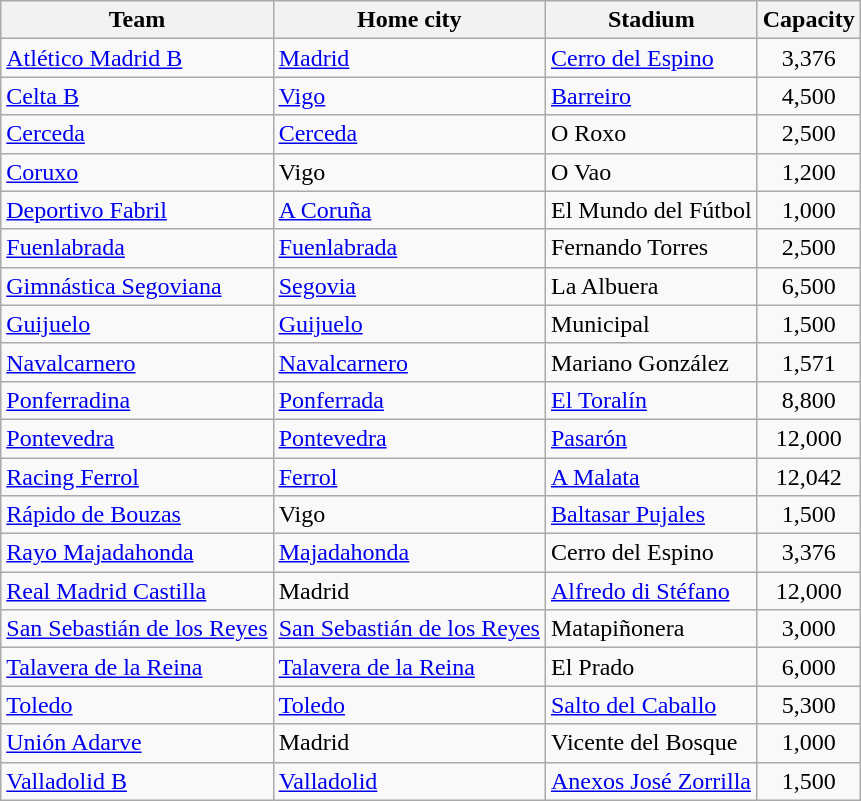<table class="wikitable sortable">
<tr>
<th>Team</th>
<th>Home city</th>
<th>Stadium</th>
<th>Capacity</th>
</tr>
<tr>
<td><a href='#'>Atlético Madrid B</a></td>
<td><a href='#'>Madrid</a></td>
<td><a href='#'>Cerro del Espino</a></td>
<td align=center>3,376</td>
</tr>
<tr>
<td><a href='#'>Celta B</a></td>
<td><a href='#'>Vigo</a></td>
<td><a href='#'>Barreiro</a></td>
<td align=center>4,500</td>
</tr>
<tr>
<td><a href='#'>Cerceda</a></td>
<td><a href='#'>Cerceda</a></td>
<td>O Roxo</td>
<td align=center>2,500</td>
</tr>
<tr>
<td><a href='#'>Coruxo</a></td>
<td>Vigo</td>
<td>O Vao</td>
<td align=center>1,200</td>
</tr>
<tr>
<td><a href='#'>Deportivo Fabril</a></td>
<td><a href='#'>A Coruña</a></td>
<td>El Mundo del Fútbol</td>
<td align=center>1,000</td>
</tr>
<tr>
<td><a href='#'>Fuenlabrada</a></td>
<td><a href='#'>Fuenlabrada</a></td>
<td>Fernando Torres</td>
<td align=center>2,500</td>
</tr>
<tr>
<td><a href='#'>Gimnástica Segoviana</a></td>
<td><a href='#'>Segovia</a></td>
<td>La Albuera</td>
<td align=center>6,500</td>
</tr>
<tr>
<td><a href='#'>Guijuelo</a></td>
<td><a href='#'>Guijuelo</a></td>
<td>Municipal</td>
<td align=center>1,500</td>
</tr>
<tr>
<td><a href='#'>Navalcarnero</a></td>
<td><a href='#'>Navalcarnero</a></td>
<td>Mariano González</td>
<td align=center>1,571</td>
</tr>
<tr>
<td><a href='#'>Ponferradina</a></td>
<td><a href='#'>Ponferrada</a></td>
<td><a href='#'>El Toralín</a></td>
<td align=center>8,800</td>
</tr>
<tr>
<td><a href='#'>Pontevedra</a></td>
<td><a href='#'>Pontevedra</a></td>
<td><a href='#'>Pasarón</a></td>
<td align=center>12,000</td>
</tr>
<tr>
<td><a href='#'>Racing Ferrol</a></td>
<td><a href='#'>Ferrol</a></td>
<td><a href='#'>A Malata</a></td>
<td align=center>12,042</td>
</tr>
<tr>
<td><a href='#'>Rápido de Bouzas</a></td>
<td>Vigo</td>
<td><a href='#'>Baltasar Pujales</a></td>
<td align=center>1,500</td>
</tr>
<tr>
<td><a href='#'>Rayo Majadahonda</a></td>
<td><a href='#'>Majadahonda</a></td>
<td>Cerro del Espino</td>
<td align=center>3,376</td>
</tr>
<tr>
<td><a href='#'>Real Madrid Castilla</a></td>
<td>Madrid</td>
<td><a href='#'>Alfredo di Stéfano</a></td>
<td align=center>12,000</td>
</tr>
<tr>
<td><a href='#'>San Sebastián de los Reyes</a></td>
<td><a href='#'>San Sebastián de los Reyes</a></td>
<td>Matapiñonera</td>
<td align=center>3,000</td>
</tr>
<tr>
<td><a href='#'>Talavera de la Reina</a></td>
<td><a href='#'>Talavera de la Reina</a></td>
<td>El Prado</td>
<td align=center>6,000</td>
</tr>
<tr>
<td><a href='#'>Toledo</a></td>
<td><a href='#'>Toledo</a></td>
<td><a href='#'>Salto del Caballo</a></td>
<td align=center>5,300</td>
</tr>
<tr>
<td><a href='#'>Unión Adarve</a></td>
<td>Madrid</td>
<td>Vicente del Bosque</td>
<td align=center>1,000</td>
</tr>
<tr>
<td><a href='#'>Valladolid B</a></td>
<td><a href='#'>Valladolid</a></td>
<td><a href='#'>Anexos José Zorrilla</a></td>
<td align=center>1,500</td>
</tr>
</table>
